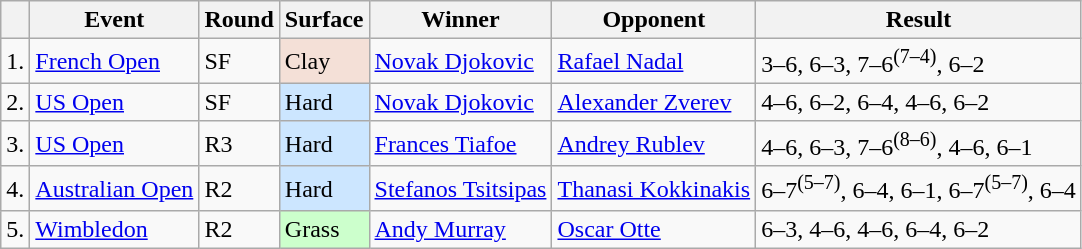<table class=wikitable>
<tr>
<th></th>
<th>Event</th>
<th>Round</th>
<th>Surface</th>
<th>Winner</th>
<th>Opponent</th>
<th>Result</th>
</tr>
<tr>
<td>1.</td>
<td><a href='#'>French Open</a></td>
<td>SF</td>
<td bgcolor=F4E0D7>Clay</td>
<td> <a href='#'>Novak Djokovic</a></td>
<td> <a href='#'>Rafael Nadal</a></td>
<td>3–6, 6–3, 7–6<sup>(7–4)</sup>, 6–2</td>
</tr>
<tr>
<td>2.</td>
<td><a href='#'>US Open</a></td>
<td>SF</td>
<td bgcolor=CCE6FF>Hard</td>
<td> <a href='#'>Novak Djokovic</a></td>
<td> <a href='#'>Alexander Zverev</a></td>
<td>4–6, 6–2, 6–4, 4–6, 6–2</td>
</tr>
<tr>
<td>3.</td>
<td><a href='#'>US Open</a></td>
<td>R3</td>
<td bgcolor=CCE6FF>Hard</td>
<td> <a href='#'>Frances Tiafoe</a></td>
<td> <a href='#'>Andrey Rublev</a></td>
<td>4–6, 6–3, 7–6<sup>(8–6)</sup>, 4–6, 6–1</td>
</tr>
<tr>
<td>4.</td>
<td><a href='#'>Australian Open</a></td>
<td>R2</td>
<td bgcolor=CCE6FF>Hard</td>
<td> <a href='#'>Stefanos Tsitsipas</a></td>
<td> <a href='#'>Thanasi Kokkinakis</a></td>
<td>6–7<sup>(5–7)</sup>, 6–4, 6–1, 6–7<sup>(5–7)</sup>, 6–4</td>
</tr>
<tr>
<td>5.</td>
<td><a href='#'>Wimbledon</a></td>
<td>R2</td>
<td bgcolor=CCFFCC>Grass</td>
<td> <a href='#'>Andy Murray</a></td>
<td> <a href='#'>Oscar Otte</a></td>
<td>6–3, 4–6, 4–6, 6–4, 6–2</td>
</tr>
</table>
